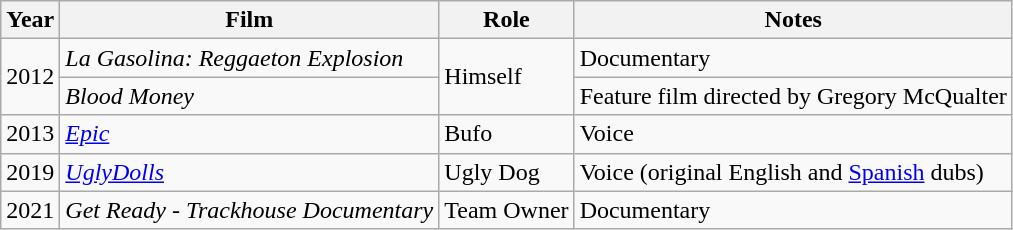<table class="wikitable sortable">
<tr>
<th>Year</th>
<th>Film</th>
<th>Role</th>
<th scope="col" class="unsortable">Notes</th>
</tr>
<tr>
<td rowspan=2>2012</td>
<td><em>La Gasolina: Reggaeton Explosion</em></td>
<td rowspan="2">Himself</td>
<td>Documentary</td>
</tr>
<tr>
<td><em>Blood Money</em></td>
<td>Feature film directed by Gregory McQualter</td>
</tr>
<tr>
<td>2013</td>
<td><em><a href='#'>Epic</a></em></td>
<td>Bufo</td>
<td>Voice</td>
</tr>
<tr>
<td>2019</td>
<td><em><a href='#'>UglyDolls</a></em></td>
<td>Ugly Dog</td>
<td>Voice (original English and <a href='#'>Spanish</a> dubs)</td>
</tr>
<tr>
<td>2021</td>
<td><em>Get Ready - Trackhouse Documentary</em></td>
<td>Team Owner</td>
<td>Documentary</td>
</tr>
</table>
